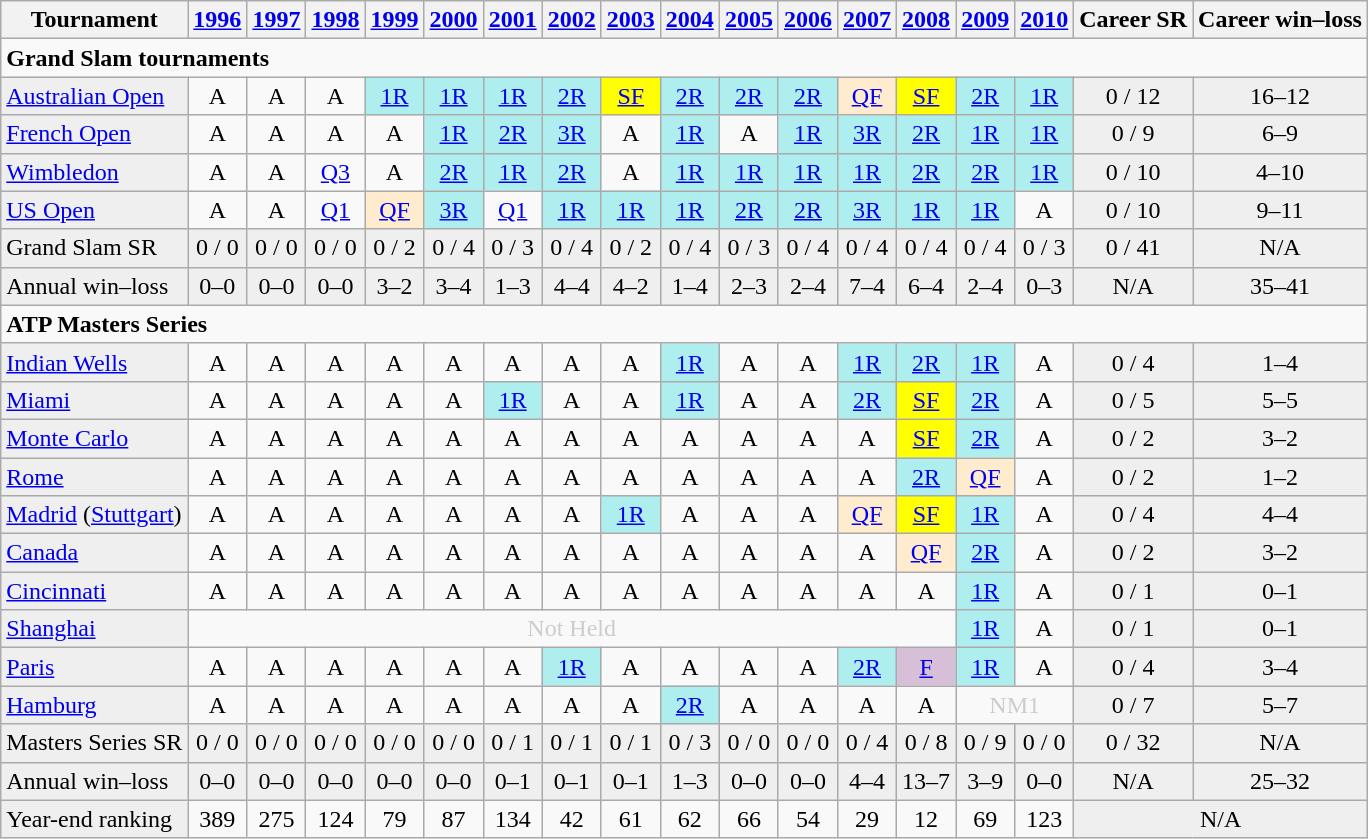<table class="wikitable">
<tr>
<th>Tournament</th>
<th><a href='#'>1996</a></th>
<th><a href='#'>1997</a></th>
<th><a href='#'>1998</a></th>
<th><a href='#'>1999</a></th>
<th><a href='#'>2000</a></th>
<th><a href='#'>2001</a></th>
<th><a href='#'>2002</a></th>
<th><a href='#'>2003</a></th>
<th><a href='#'>2004</a></th>
<th><a href='#'>2005</a></th>
<th><a href='#'>2006</a></th>
<th><a href='#'>2007</a></th>
<th><a href='#'>2008</a></th>
<th><a href='#'>2009</a></th>
<th><a href='#'>2010</a></th>
<th>Career SR</th>
<th>Career win–loss</th>
</tr>
<tr>
<td colspan="18"><strong>Grand Slam tournaments</strong></td>
</tr>
<tr>
<td bgcolor="#efefef"><a href='#'>Australian Open</a></td>
<td align="center">A</td>
<td align="center">A</td>
<td align="center">A</td>
<td align="center" style="background:#afeeee;"><a href='#'>1R</a></td>
<td align="center" style="background:#afeeee;"><a href='#'>1R</a></td>
<td align="center" style="background:#afeeee;"><a href='#'>1R</a></td>
<td align="center" style="background:#afeeee;"><a href='#'>2R</a></td>
<td align="center" style="background:yellow;"><a href='#'>SF</a></td>
<td align="center" style="background:#afeeee;"><a href='#'>2R</a></td>
<td align="center" style="background:#afeeee;"><a href='#'>2R</a></td>
<td align="center" style="background:#afeeee;"><a href='#'>2R</a></td>
<td align="center" style="background:#ffebcd;"><a href='#'>QF</a></td>
<td align="center" style="background:yellow;"><a href='#'>SF</a></td>
<td align="center" style="background:#afeeee;"><a href='#'>2R</a></td>
<td align="center" style="background:#afeeee;"><a href='#'>1R</a></td>
<td align="center" style="background:#EFEFEF;">0 / 12</td>
<td align="center" style="background:#EFEFEF;">16–12</td>
</tr>
<tr>
<td bgcolor="#efefef"><a href='#'>French Open</a></td>
<td align="center">A</td>
<td align="center">A</td>
<td align="center">A</td>
<td align="center">A</td>
<td align="center" style="background:#afeeee;"><a href='#'>1R</a></td>
<td align="center" style="background:#afeeee;"><a href='#'>2R</a></td>
<td align="center" style="background:#afeeee;"><a href='#'>3R</a></td>
<td align="center">A</td>
<td align="center" style="background:#afeeee;"><a href='#'>1R</a></td>
<td align="center">A</td>
<td align="center" style="background:#afeeee;"><a href='#'>1R</a></td>
<td align="center" style="background:#afeeee;"><a href='#'>3R</a></td>
<td align="center" style="background:#afeeee;"><a href='#'>2R</a></td>
<td align="center" style="background:#afeeee;"><a href='#'>1R</a></td>
<td align="center" style="background:#afeeee;"><a href='#'>1R</a></td>
<td align="center" style="background:#EFEFEF;">0 / 9</td>
<td align="center" style="background:#EFEFEF;">6–9</td>
</tr>
<tr>
<td bgcolor="#efefef"><a href='#'>Wimbledon</a></td>
<td align="center">A</td>
<td align="center">A</td>
<td align="center"><a href='#'>Q3</a></td>
<td align="center">A</td>
<td align="center" style="background:#afeeee;"><a href='#'>2R</a></td>
<td align="center" style="background:#afeeee;"><a href='#'>1R</a></td>
<td align="center" style="background:#afeeee;"><a href='#'>2R</a></td>
<td align="center">A</td>
<td align="center" style="background:#afeeee;"><a href='#'>1R</a></td>
<td align="center" style="background:#afeeee;"><a href='#'>1R</a></td>
<td align="center" style="background:#afeeee;"><a href='#'>1R</a></td>
<td align="center" style="background:#afeeee;"><a href='#'>1R</a></td>
<td align="center" style="background:#afeeee;"><a href='#'>2R</a></td>
<td align="center" style="background:#afeeee;"><a href='#'>2R</a></td>
<td align="center" style="background:#afeeee;"><a href='#'>1R</a></td>
<td align="center" style="background:#EFEFEF;">0 / 10</td>
<td align="center" style="background:#EFEFEF;">4–10</td>
</tr>
<tr>
<td bgcolor="#efefef"><a href='#'>US Open</a></td>
<td align="center">A</td>
<td align="center">A</td>
<td align="center"><a href='#'>Q1</a></td>
<td align="center" style="background:#ffebcd;"><a href='#'>QF</a></td>
<td align="center" style="background:#afeeee;"><a href='#'>3R</a></td>
<td align="center"><a href='#'>Q1</a></td>
<td align="center" style="background:#afeeee;"><a href='#'>1R</a></td>
<td align="center" style="background:#afeeee;"><a href='#'>1R</a></td>
<td align="center" style="background:#afeeee;"><a href='#'>1R</a></td>
<td align="center" style="background:#afeeee;"><a href='#'>2R</a></td>
<td align="center" style="background:#afeeee;"><a href='#'>2R</a></td>
<td align="center" style="background:#afeeee;"><a href='#'>3R</a></td>
<td align="center" style="background:#afeeee;"><a href='#'>1R</a></td>
<td align="center" style="background:#afeeee;"><a href='#'>1R</a></td>
<td align="center">A</td>
<td align="center" style="background:#EFEFEF;">0 / 10</td>
<td align="center" style="background:#EFEFEF;">9–11</td>
</tr>
<tr bgcolor="#efefef">
<td>Grand Slam SR</td>
<td align="center">0 / 0</td>
<td align="center">0 / 0</td>
<td align="center">0 / 0</td>
<td align="center">0 / 2</td>
<td align="center">0 / 4</td>
<td align="center">0 / 3</td>
<td align="center">0 / 4</td>
<td align="center">0 / 2</td>
<td align="center">0 / 4</td>
<td align="center">0 / 3</td>
<td align="center">0 / 4</td>
<td align="center">0 / 4</td>
<td align="center">0 / 4</td>
<td align="center">0 / 4</td>
<td align="center">0 / 3</td>
<td align="center">0 / 41</td>
<td align="center" style="background:#EFEFEF;">N/A</td>
</tr>
<tr>
<td style="background:#EFEFEF;">Annual win–loss</td>
<td align="center" style="background:#EFEFEF;">0–0</td>
<td align="center" style="background:#EFEFEF;">0–0</td>
<td align="center" style="background:#EFEFEF;">0–0</td>
<td align="center" style="background:#EFEFEF;">3–2</td>
<td align="center" style="background:#EFEFEF;">3–4</td>
<td align="center" style="background:#EFEFEF;">1–3</td>
<td align="center" style="background:#EFEFEF;">4–4</td>
<td align="center" style="background:#EFEFEF;">4–2</td>
<td align="center" style="background:#EFEFEF;">1–4</td>
<td align="center" style="background:#EFEFEF;">2–3</td>
<td align="center" style="background:#EFEFEF;">2–4</td>
<td align="center" style="background:#EFEFEF;">7–4</td>
<td align="center" style="background:#EFEFEF;">6–4</td>
<td align="center" style="background:#EFEFEF;">2–4</td>
<td align="center" style="background:#EFEFEF;">0–3</td>
<td align="center" style="background:#EFEFEF;">N/A</td>
<td align="center" style="background:#EFEFEF;">35–41</td>
</tr>
<tr>
<td colspan="18"><strong>ATP Masters Series</strong></td>
</tr>
<tr>
<td style="background:#EFEFEF;"><a href='#'>Indian Wells</a></td>
<td align="center">A</td>
<td align="center">A</td>
<td align="center">A</td>
<td align="center">A</td>
<td align="center">A</td>
<td align="center">A</td>
<td align="center">A</td>
<td align="center">A</td>
<td align="center" style="background:#afeeee;"><a href='#'>1R</a></td>
<td align="center">A</td>
<td align="center">A</td>
<td align="center" style="background:#afeeee;"><a href='#'>1R</a></td>
<td align="center" style="background:#afeeee;"><a href='#'>2R</a></td>
<td align="center" style="background:#afeeee;"><a href='#'>1R</a></td>
<td align="center">A</td>
<td align="center" style="background:#EFEFEF;">0 / 4</td>
<td align="center" style="background:#EFEFEF;">1–4</td>
</tr>
<tr>
<td style="background:#EFEFEF;"><a href='#'>Miami</a></td>
<td align="center">A</td>
<td align="center">A</td>
<td align="center">A</td>
<td align="center">A</td>
<td align="center">A</td>
<td align="center" style="background:#afeeee;"><a href='#'>1R</a></td>
<td align="center">A</td>
<td align="center">A</td>
<td align="center" style="background:#afeeee;"><a href='#'>1R</a></td>
<td align="center">A</td>
<td align="center">A</td>
<td align="center" style="background:#afeeee;"><a href='#'>2R</a></td>
<td align="center" style="background:yellow;"><a href='#'>SF</a></td>
<td align="center" style="background:#afeeee;"><a href='#'>2R</a></td>
<td align="center">A</td>
<td align="center" style="background:#EFEFEF;">0 / 5</td>
<td align="center" style="background:#EFEFEF;">5–5</td>
</tr>
<tr>
<td style="background:#EFEFEF;"><a href='#'>Monte Carlo</a></td>
<td align="center">A</td>
<td align="center">A</td>
<td align="center">A</td>
<td align="center">A</td>
<td align="center">A</td>
<td align="center">A</td>
<td align="center">A</td>
<td align="center">A</td>
<td align="center">A</td>
<td align="center">A</td>
<td align="center">A</td>
<td align="center">A</td>
<td align="center" style="background:yellow;"><a href='#'>SF</a></td>
<td align="center" style="background:#afeeee;"><a href='#'>2R</a></td>
<td align="center">A</td>
<td align="center" style="background:#EFEFEF;">0 / 2</td>
<td align="center" style="background:#EFEFEF;">3–2</td>
</tr>
<tr>
<td style="background:#EFEFEF;"><a href='#'>Rome</a></td>
<td align="center">A</td>
<td align="center">A</td>
<td align="center">A</td>
<td align="center">A</td>
<td align="center">A</td>
<td align="center">A</td>
<td align="center">A</td>
<td align="center">A</td>
<td align="center">A</td>
<td align="center">A</td>
<td align="center">A</td>
<td align="center">A</td>
<td align="center" style="background:#afeeee;"><a href='#'>2R</a></td>
<td align="center" style="background:#ffebcd;"><a href='#'>QF</a></td>
<td align="center">A</td>
<td align="center" style="background:#EFEFEF;">0 / 2</td>
<td align="center" style="background:#EFEFEF;">1–2</td>
</tr>
<tr>
<td style="background:#EFEFEF;"><a href='#'>Madrid</a> (<a href='#'>Stuttgart</a>)</td>
<td align="center">A</td>
<td align="center">A</td>
<td align="center">A</td>
<td align="center">A</td>
<td align="center">A</td>
<td align="center">A</td>
<td align="center">A</td>
<td align="center" style="background:#afeeee;"><a href='#'>1R</a></td>
<td align="center">A</td>
<td align="center">A</td>
<td align="center">A</td>
<td align="center" style="background:#ffebcd;"><a href='#'>QF</a></td>
<td align="center" style="background:yellow;"><a href='#'>SF</a></td>
<td align="center" style="background:#afeeee;"><a href='#'>1R</a></td>
<td align="center">A</td>
<td align="center" style="background:#EFEFEF;">0 / 4</td>
<td align="center" style="background:#EFEFEF;">4–4</td>
</tr>
<tr>
<td style="background:#EFEFEF;"><a href='#'>Canada</a></td>
<td align="center">A</td>
<td align="center">A</td>
<td align="center">A</td>
<td align="center">A</td>
<td align="center">A</td>
<td align="center">A</td>
<td align="center">A</td>
<td align="center">A</td>
<td align="center">A</td>
<td align="center">A</td>
<td align="center">A</td>
<td align="center">A</td>
<td align="center" style="background:#ffebcd;"><a href='#'>QF</a></td>
<td align="center" style="background:#afeeee;"><a href='#'>2R</a></td>
<td align="center">A</td>
<td align="center" style="background:#EFEFEF;">0 / 2</td>
<td align="center" style="background:#EFEFEF;">3–2</td>
</tr>
<tr>
<td style="background:#EFEFEF;"><a href='#'>Cincinnati</a></td>
<td align="center">A</td>
<td align="center">A</td>
<td align="center">A</td>
<td align="center">A</td>
<td align="center">A</td>
<td align="center">A</td>
<td align="center">A</td>
<td align="center">A</td>
<td align="center">A</td>
<td align="center">A</td>
<td align="center">A</td>
<td align="center">A</td>
<td align="center">A</td>
<td align="center" style="background:#afeeee;"><a href='#'>1R</a></td>
<td align="center">A</td>
<td align="center" style="background:#EFEFEF;">0 / 1</td>
<td align="center" style="background:#EFEFEF;">0–1</td>
</tr>
<tr>
<td bgcolor="#efefef"><a href='#'>Shanghai</a></td>
<td align="center" colspan="13" style="color:#cccccc;">Not Held</td>
<td align="center" style="background:#afeeee;"><a href='#'>1R</a></td>
<td align="center">A</td>
<td align="center" style="background:#EFEFEF;">0 / 1</td>
<td align="center" style="background:#EFEFEF;">0–1</td>
</tr>
<tr>
<td style="background:#EFEFEF;"><a href='#'>Paris</a></td>
<td align="center">A</td>
<td align="center">A</td>
<td align="center">A</td>
<td align="center">A</td>
<td align="center">A</td>
<td align="center">A</td>
<td align="center" style="background:#afeeee;"><a href='#'>1R</a></td>
<td align="center">A</td>
<td align="center">A</td>
<td align="center">A</td>
<td align="center">A</td>
<td align="center" style="background:#afeeee;"><a href='#'>2R</a></td>
<td align="center" style="background:#D8BFD8;"><a href='#'>F</a></td>
<td align="center" style="background:#afeeee;"><a href='#'>1R</a></td>
<td align="center">A</td>
<td align="center" style="background:#EFEFEF;">0 / 4</td>
<td align="center" style="background:#EFEFEF;">3–4</td>
</tr>
<tr>
<td style="background:#EFEFEF;"><a href='#'>Hamburg</a></td>
<td align="center">A</td>
<td align="center">A</td>
<td align="center">A</td>
<td align="center">A</td>
<td align="center">A</td>
<td align="center">A</td>
<td align="center">A</td>
<td align="center">A</td>
<td align="center" style="background:#afeeee;"><a href='#'>2R</a></td>
<td align="center">A</td>
<td align="center">A</td>
<td align="center">A</td>
<td align="center">A</td>
<td align="center" colspan="2" style="color:#cccccc;">NM1</td>
<td align="center" style="background:#EFEFEF;">0 / 7</td>
<td align="center" style="background:#EFEFEF;">5–7</td>
</tr>
<tr bgcolor="#efefef">
<td>Masters Series SR</td>
<td align="center">0 / 0</td>
<td align="center">0 / 0</td>
<td align="center">0 / 0</td>
<td align="center">0 / 0</td>
<td align="center">0 / 0</td>
<td align="center">0 / 1</td>
<td align="center">0 / 1</td>
<td align="center">0 / 1</td>
<td align="center">0 / 3</td>
<td align="center">0 / 0</td>
<td align="center">0 / 0</td>
<td align="center">0 / 4</td>
<td align="center">0 / 8</td>
<td align="center">0 / 9</td>
<td align="center">0 / 0</td>
<td align="center">0 / 32</td>
<td align="center" style="background:#EFEFEF;">N/A</td>
</tr>
<tr>
<td style="background:#EFEFEF;">Annual win–loss</td>
<td align="center" style="background:#EFEFEF;">0–0</td>
<td align="center" style="background:#EFEFEF;">0–0</td>
<td align="center" style="background:#EFEFEF;">0–0</td>
<td align="center" style="background:#EFEFEF;">0–0</td>
<td align="center" style="background:#EFEFEF;">0–0</td>
<td align="center" style="background:#EFEFEF;">0–1</td>
<td align="center" style="background:#EFEFEF;">0–1</td>
<td align="center" style="background:#EFEFEF;">0–1</td>
<td align="center" style="background:#EFEFEF;">1–3</td>
<td align="center" style="background:#EFEFEF;">0–0</td>
<td align="center" style="background:#EFEFEF;">0–0</td>
<td align="center" style="background:#EFEFEF;">4–4</td>
<td align="center" style="background:#EFEFEF;">13–7</td>
<td align="center" style="background:#EFEFEF;">3–9</td>
<td align="center" style="background:#EFEFEF;">0–0</td>
<td align="center" style="background:#EFEFEF;">N/A</td>
<td align="center" style="background:#EFEFEF;">25–32</td>
</tr>
<tr>
<td style="background:#EFEFEF;">Year-end ranking</td>
<td align="center">389</td>
<td align="center">275</td>
<td align="center">124</td>
<td align="center">79</td>
<td align="center">87</td>
<td align="center">134</td>
<td align="center">42</td>
<td align="center">61</td>
<td align="center">62</td>
<td align="center">66</td>
<td align="center">54</td>
<td align="center">29</td>
<td align="center">12</td>
<td align="center">69</td>
<td align="center">123</td>
<td colspan=2 align="center" style="background:#EFEFEF;">N/A</td>
</tr>
</table>
